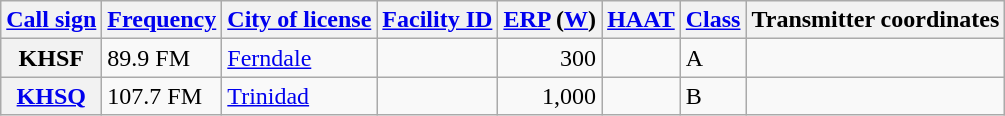<table class="wikitable sortable">
<tr>
<th scope="col"><a href='#'>Call sign</a></th>
<th scope="col" data-sort-type="number"><a href='#'>Frequency</a></th>
<th scope="col"><a href='#'>City of license</a></th>
<th scope="col" data-sort-type="number"><a href='#'>Facility ID</a></th>
<th scope="col" data-sort-type="number"><a href='#'>ERP</a> (<a href='#'>W</a>)</th>
<th scope="col" data-sort-type="number"><a href='#'>HAAT</a></th>
<th scope="col"><a href='#'>Class</a></th>
<th scope = "col" class="unsortable">Transmitter coordinates</th>
</tr>
<tr>
<th scope="row">KHSF</th>
<td>89.9 FM</td>
<td><a href='#'>Ferndale</a></td>
<td style="text-align:right;"></td>
<td style="text-align:right;">300</td>
<td style="text-align:right;"></td>
<td>A</td>
<td></td>
</tr>
<tr>
<th scope="row"><a href='#'>KHSQ</a></th>
<td>107.7 FM</td>
<td><a href='#'>Trinidad</a></td>
<td style="text-align:right;"></td>
<td style="text-align:right;">1,000</td>
<td style="text-align:right;"></td>
<td>B</td>
<td></td>
</tr>
</table>
